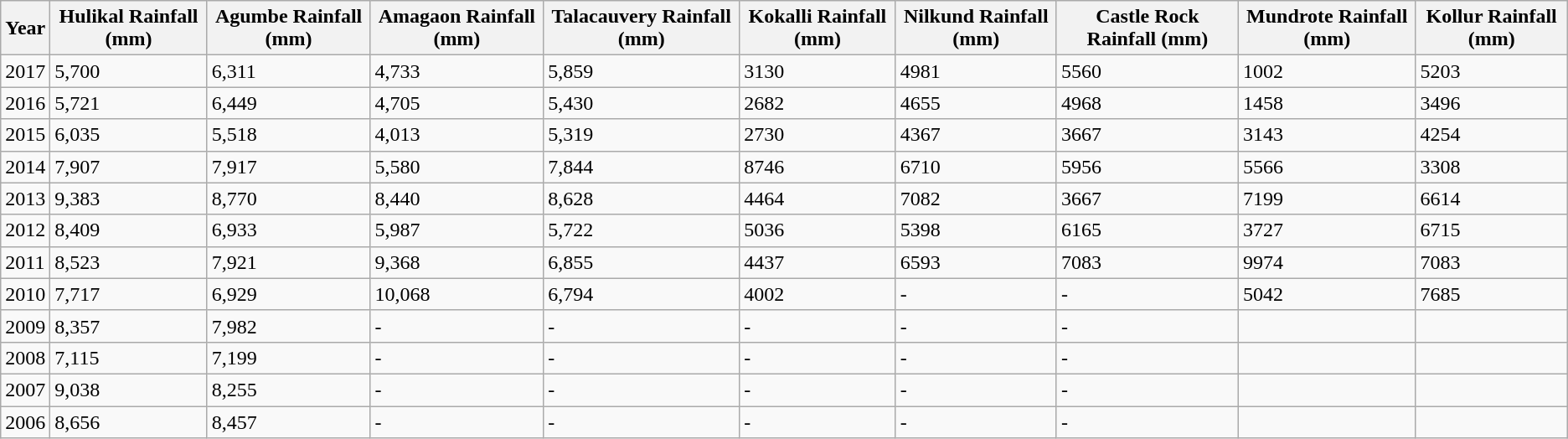<table class="wikitable">
<tr>
<th>Year</th>
<th>Hulikal Rainfall (mm)</th>
<th>Agumbe Rainfall (mm)</th>
<th>Amagaon Rainfall (mm)</th>
<th>Talacauvery Rainfall (mm) </th>
<th>Kokalli Rainfall (mm)</th>
<th>Nilkund Rainfall (mm)</th>
<th>Castle Rock Rainfall (mm)</th>
<th>Mundrote Rainfall (mm)</th>
<th>Kollur Rainfall (mm)</th>
</tr>
<tr>
<td>2017</td>
<td>5,700</td>
<td>6,311</td>
<td>4,733</td>
<td>5,859</td>
<td>3130</td>
<td>4981</td>
<td>5560</td>
<td>1002</td>
<td>5203</td>
</tr>
<tr>
<td>2016</td>
<td>5,721</td>
<td>6,449</td>
<td>4,705</td>
<td>5,430</td>
<td>2682</td>
<td>4655</td>
<td>4968</td>
<td>1458</td>
<td>3496</td>
</tr>
<tr>
<td>2015</td>
<td>6,035</td>
<td>5,518</td>
<td>4,013</td>
<td>5,319</td>
<td>2730</td>
<td>4367</td>
<td>3667</td>
<td>3143</td>
<td>4254</td>
</tr>
<tr>
<td>2014</td>
<td>7,907</td>
<td>7,917</td>
<td>5,580</td>
<td>7,844</td>
<td>8746</td>
<td>6710</td>
<td>5956</td>
<td>5566</td>
<td>3308</td>
</tr>
<tr>
<td>2013</td>
<td>9,383</td>
<td>8,770</td>
<td>8,440</td>
<td>8,628</td>
<td>4464</td>
<td>7082</td>
<td>3667</td>
<td>7199</td>
<td>6614</td>
</tr>
<tr>
<td>2012</td>
<td>8,409</td>
<td>6,933</td>
<td>5,987</td>
<td>5,722</td>
<td>5036</td>
<td>5398</td>
<td>6165</td>
<td>3727</td>
<td>6715</td>
</tr>
<tr>
<td>2011</td>
<td>8,523</td>
<td>7,921</td>
<td>9,368</td>
<td>6,855</td>
<td>4437</td>
<td>6593</td>
<td>7083</td>
<td>9974</td>
<td>7083</td>
</tr>
<tr>
<td>2010</td>
<td>7,717</td>
<td>6,929</td>
<td>10,068</td>
<td>6,794</td>
<td>4002</td>
<td>-</td>
<td>-</td>
<td>5042</td>
<td>7685</td>
</tr>
<tr>
<td>2009</td>
<td>8,357</td>
<td>7,982</td>
<td>-</td>
<td>-</td>
<td>-</td>
<td>-</td>
<td>-</td>
<td></td>
<td></td>
</tr>
<tr>
<td>2008</td>
<td>7,115</td>
<td>7,199</td>
<td>-</td>
<td>-</td>
<td>-</td>
<td>-</td>
<td>-</td>
<td></td>
<td></td>
</tr>
<tr>
<td>2007</td>
<td>9,038</td>
<td>8,255</td>
<td>-</td>
<td>-</td>
<td>-</td>
<td>-</td>
<td>-</td>
<td></td>
<td></td>
</tr>
<tr>
<td>2006</td>
<td>8,656</td>
<td>8,457</td>
<td>-</td>
<td>-</td>
<td>-</td>
<td>-</td>
<td>-</td>
<td></td>
<td></td>
</tr>
</table>
